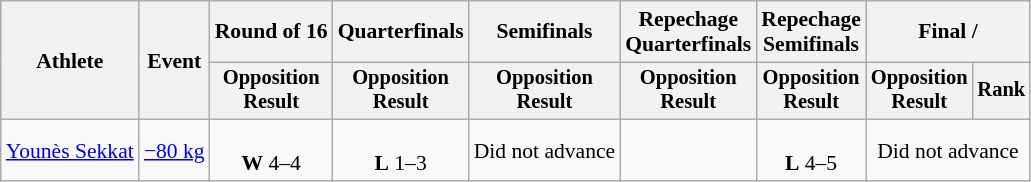<table class=wikitable style=font-size:90%;text-align:center>
<tr>
<th rowspan=2>Athlete</th>
<th rowspan=2>Event</th>
<th>Round of 16</th>
<th>Quarterfinals</th>
<th>Semifinals</th>
<th>Repechage<br>Quarterfinals</th>
<th>Repechage<br>Semifinals</th>
<th colspan=2>Final / </th>
</tr>
<tr style=font-size:95%>
<th>Opposition<br>Result</th>
<th>Opposition<br>Result</th>
<th>Opposition<br>Result</th>
<th>Opposition<br>Result</th>
<th>Opposition<br>Result</th>
<th>Opposition<br>Result</th>
<th>Rank</th>
</tr>
<tr>
<td align=left><a href='#'>Younès Sekkat</a></td>
<td align=left><a href='#'>−80 kg</a></td>
<td><br><strong>W</strong> 4–4</td>
<td><br><strong>L</strong> 1–3</td>
<td>Did not advance</td>
<td></td>
<td><br><strong>L</strong> 4–5</td>
<td colspan=2>Did not advance</td>
</tr>
</table>
